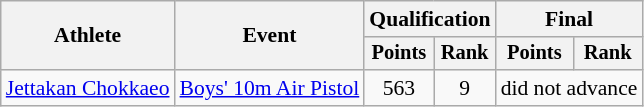<table class="wikitable" style="font-size:90%;">
<tr>
<th rowspan=2>Athlete</th>
<th rowspan=2>Event</th>
<th colspan=2>Qualification</th>
<th colspan=2>Final</th>
</tr>
<tr style="font-size:95%">
<th>Points</th>
<th>Rank</th>
<th>Points</th>
<th>Rank</th>
</tr>
<tr align=center>
<td align=left><a href='#'>Jettakan Chokkaeo</a></td>
<td align=left><a href='#'>Boys' 10m Air Pistol</a></td>
<td>563</td>
<td>9</td>
<td colspan=2>did not advance</td>
</tr>
</table>
